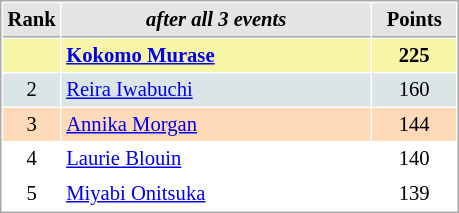<table cellspacing="1" cellpadding="3" style="border:1px solid #AAAAAA;font-size:86%">
<tr style="background-color: #E4E4E4;">
<th style="border-bottom:1px solid #AAAAAA; width: 10px;">Rank</th>
<th style="border-bottom:1px solid #AAAAAA; width: 200px;"><em>after all 3 events</em></th>
<th style="border-bottom:1px solid #AAAAAA; width: 50px;">Points</th>
</tr>
<tr style="background:#f7f6a8;">
<td align=center></td>
<td> <strong><a href='#'>Kokomo Murase</a></strong></td>
<td align=center><strong>225</strong></td>
</tr>
<tr style="background:#dce5e5;">
<td align=center>2</td>
<td> <a href='#'>Reira Iwabuchi</a></td>
<td align=center>160</td>
</tr>
<tr style="background:#ffdab9;">
<td align=center>3</td>
<td> <a href='#'>Annika Morgan</a></td>
<td align=center>144</td>
</tr>
<tr>
<td align=center>4</td>
<td> <a href='#'>Laurie Blouin</a></td>
<td align=center>140</td>
</tr>
<tr>
<td align=center>5</td>
<td> <a href='#'>Miyabi Onitsuka</a></td>
<td align=center>139</td>
</tr>
</table>
